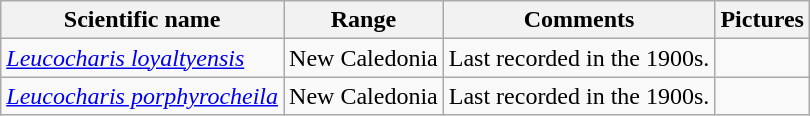<table class="wikitable sortable">
<tr>
<th>Scientific name</th>
<th>Range</th>
<th class="unsortable">Comments</th>
<th class="unsortable">Pictures</th>
</tr>
<tr>
<td><em><a href='#'>Leucocharis loyaltyensis</a></em></td>
<td>New Caledonia</td>
<td>Last recorded in the 1900s.</td>
<td></td>
</tr>
<tr>
<td><em><a href='#'>Leucocharis porphyrocheila</a></em></td>
<td>New Caledonia</td>
<td>Last recorded in the 1900s.</td>
<td></td>
</tr>
</table>
